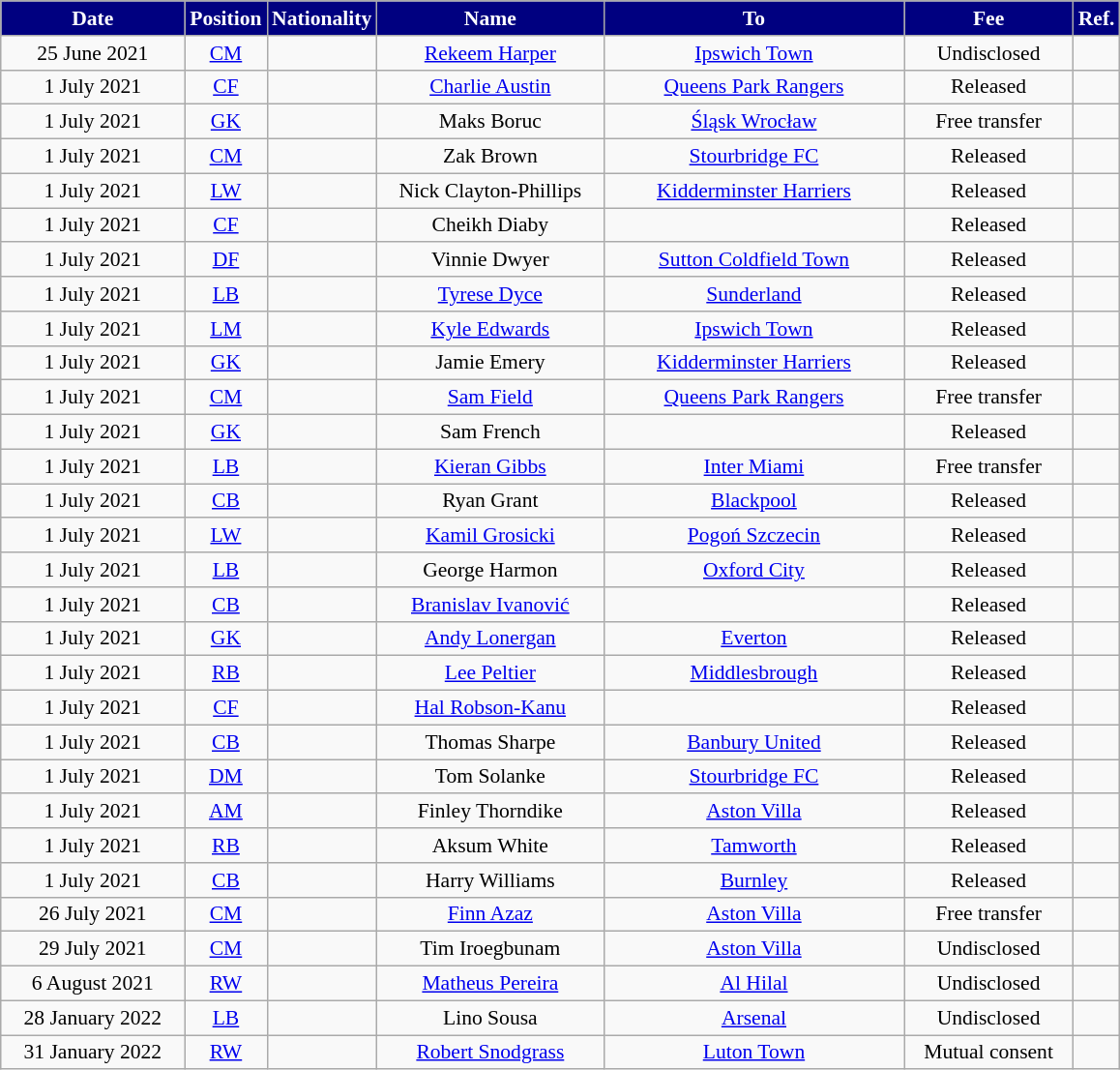<table class="wikitable"  style="text-align:center; font-size:90%; ">
<tr>
<th style="background:#000080; color:white; width:120px;">Date</th>
<th style="background:#000080; color:white; width:50px;">Position</th>
<th style="background:#000080; color:white; width:50px;">Nationality</th>
<th style="background:#000080; color:white; width:150px;">Name</th>
<th style="background:#000080; color:white; width:200px;">To</th>
<th style="background:#000080; color:white; width:110px;">Fee</th>
<th style="background:#000080; color:white; width:25px;">Ref.</th>
</tr>
<tr>
<td>25 June 2021</td>
<td><a href='#'>CM</a></td>
<td></td>
<td><a href='#'>Rekeem Harper</a></td>
<td> <a href='#'>Ipswich Town</a></td>
<td>Undisclosed</td>
<td></td>
</tr>
<tr>
<td>1 July 2021</td>
<td><a href='#'>CF</a></td>
<td></td>
<td><a href='#'>Charlie Austin</a></td>
<td> <a href='#'>Queens Park Rangers</a></td>
<td>Released</td>
<td></td>
</tr>
<tr>
<td>1 July 2021</td>
<td><a href='#'>GK</a></td>
<td></td>
<td>Maks Boruc</td>
<td> <a href='#'>Śląsk Wrocław</a></td>
<td>Free transfer</td>
<td></td>
</tr>
<tr>
<td>1 July 2021</td>
<td><a href='#'>CM</a></td>
<td></td>
<td>Zak Brown</td>
<td> <a href='#'>Stourbridge FC</a></td>
<td>Released</td>
<td></td>
</tr>
<tr>
<td>1 July 2021</td>
<td><a href='#'>LW</a></td>
<td></td>
<td>Nick Clayton-Phillips</td>
<td> <a href='#'>Kidderminster Harriers</a></td>
<td>Released</td>
<td></td>
</tr>
<tr>
<td>1 July 2021</td>
<td><a href='#'>CF</a></td>
<td></td>
<td>Cheikh Diaby</td>
<td></td>
<td>Released</td>
<td></td>
</tr>
<tr>
<td>1 July 2021</td>
<td><a href='#'>DF</a></td>
<td></td>
<td>Vinnie Dwyer</td>
<td> <a href='#'>Sutton Coldfield Town</a></td>
<td>Released</td>
<td></td>
</tr>
<tr>
<td>1 July 2021</td>
<td><a href='#'>LB</a></td>
<td></td>
<td><a href='#'>Tyrese Dyce</a></td>
<td> <a href='#'>Sunderland</a></td>
<td>Released</td>
<td></td>
</tr>
<tr>
<td>1 July 2021</td>
<td><a href='#'>LM</a></td>
<td></td>
<td><a href='#'>Kyle Edwards</a></td>
<td> <a href='#'>Ipswich Town</a></td>
<td>Released</td>
<td></td>
</tr>
<tr>
<td>1 July 2021</td>
<td><a href='#'>GK</a></td>
<td></td>
<td>Jamie Emery</td>
<td><a href='#'>Kidderminster Harriers</a></td>
<td>Released</td>
<td></td>
</tr>
<tr>
<td>1 July 2021</td>
<td><a href='#'>CM</a></td>
<td></td>
<td><a href='#'>Sam Field</a></td>
<td> <a href='#'>Queens Park Rangers</a></td>
<td>Free transfer</td>
<td></td>
</tr>
<tr>
<td>1 July 2021</td>
<td><a href='#'>GK</a></td>
<td></td>
<td>Sam French</td>
<td></td>
<td>Released</td>
<td></td>
</tr>
<tr>
<td>1 July 2021</td>
<td><a href='#'>LB</a></td>
<td></td>
<td><a href='#'>Kieran Gibbs</a></td>
<td> <a href='#'>Inter Miami</a></td>
<td>Free transfer</td>
<td></td>
</tr>
<tr>
<td>1 July 2021</td>
<td><a href='#'>CB</a></td>
<td></td>
<td>Ryan Grant</td>
<td> <a href='#'>Blackpool</a></td>
<td>Released</td>
<td></td>
</tr>
<tr>
<td>1 July 2021</td>
<td><a href='#'>LW</a></td>
<td></td>
<td><a href='#'>Kamil Grosicki</a></td>
<td> <a href='#'>Pogoń Szczecin</a></td>
<td>Released</td>
<td></td>
</tr>
<tr>
<td>1 July 2021</td>
<td><a href='#'>LB</a></td>
<td></td>
<td>George Harmon</td>
<td> <a href='#'>Oxford City</a></td>
<td>Released</td>
<td></td>
</tr>
<tr>
<td>1 July 2021</td>
<td><a href='#'>CB</a></td>
<td></td>
<td><a href='#'>Branislav Ivanović</a></td>
<td></td>
<td>Released</td>
<td></td>
</tr>
<tr>
<td>1 July 2021</td>
<td><a href='#'>GK</a></td>
<td></td>
<td><a href='#'>Andy Lonergan</a></td>
<td> <a href='#'>Everton</a></td>
<td>Released</td>
<td></td>
</tr>
<tr>
<td>1 July 2021</td>
<td><a href='#'>RB</a></td>
<td></td>
<td><a href='#'>Lee Peltier</a></td>
<td> <a href='#'>Middlesbrough</a></td>
<td>Released</td>
<td></td>
</tr>
<tr>
<td>1 July 2021</td>
<td><a href='#'>CF</a></td>
<td></td>
<td><a href='#'>Hal Robson-Kanu</a></td>
<td></td>
<td>Released</td>
<td></td>
</tr>
<tr>
<td>1 July 2021</td>
<td><a href='#'>CB</a></td>
<td></td>
<td>Thomas Sharpe</td>
<td> <a href='#'>Banbury United</a></td>
<td>Released</td>
<td></td>
</tr>
<tr>
<td>1 July 2021</td>
<td><a href='#'>DM</a></td>
<td></td>
<td>Tom Solanke</td>
<td> <a href='#'>Stourbridge FC</a></td>
<td>Released</td>
<td></td>
</tr>
<tr>
<td>1 July 2021</td>
<td><a href='#'>AM</a></td>
<td></td>
<td>Finley Thorndike</td>
<td> <a href='#'>Aston Villa</a></td>
<td>Released</td>
<td></td>
</tr>
<tr>
<td>1 July 2021</td>
<td><a href='#'>RB</a></td>
<td></td>
<td>Aksum White</td>
<td> <a href='#'>Tamworth</a></td>
<td>Released</td>
<td></td>
</tr>
<tr>
<td>1 July 2021</td>
<td><a href='#'>CB</a></td>
<td></td>
<td>Harry Williams</td>
<td> <a href='#'>Burnley</a></td>
<td>Released</td>
<td></td>
</tr>
<tr>
<td>26 July 2021</td>
<td><a href='#'>CM</a></td>
<td></td>
<td><a href='#'>Finn Azaz</a></td>
<td> <a href='#'>Aston Villa</a></td>
<td>Free transfer</td>
<td></td>
</tr>
<tr>
<td>29 July 2021</td>
<td><a href='#'>CM</a></td>
<td></td>
<td>Tim Iroegbunam</td>
<td> <a href='#'>Aston Villa</a></td>
<td>Undisclosed</td>
<td></td>
</tr>
<tr>
<td>6 August 2021</td>
<td><a href='#'>RW</a></td>
<td></td>
<td><a href='#'>Matheus Pereira</a></td>
<td> <a href='#'>Al Hilal</a></td>
<td>Undisclosed</td>
<td></td>
</tr>
<tr>
<td>28 January 2022</td>
<td><a href='#'>LB</a></td>
<td></td>
<td>Lino Sousa</td>
<td> <a href='#'>Arsenal</a></td>
<td>Undisclosed</td>
<td></td>
</tr>
<tr>
<td>31 January 2022</td>
<td><a href='#'>RW</a></td>
<td></td>
<td><a href='#'>Robert Snodgrass</a></td>
<td> <a href='#'>Luton Town</a></td>
<td>Mutual consent</td>
<td></td>
</tr>
</table>
